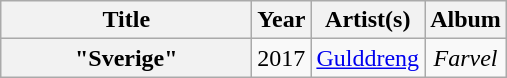<table class="wikitable plainrowheaders" style="text-align:center;">
<tr>
<th scope="col" style="width:10em;">Title</th>
<th scope="col">Year</th>
<th scope="col">Artist(s)</th>
<th scope="col">Album</th>
</tr>
<tr>
<th scope="row">"Sverige"</th>
<td>2017</td>
<td><a href='#'>Gulddreng</a></td>
<td><em>Farvel</em></td>
</tr>
</table>
